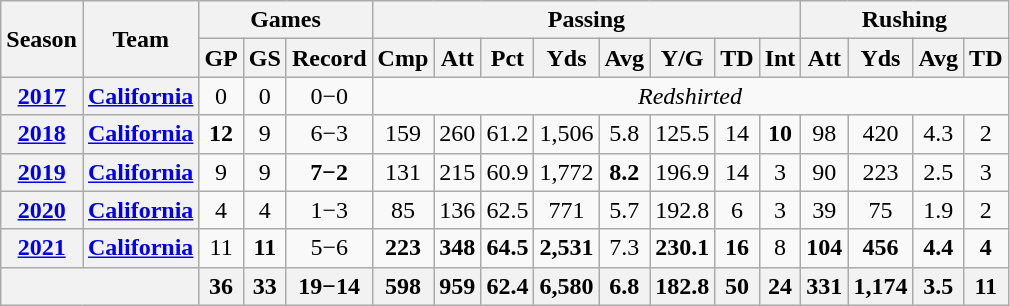<table class="wikitable" style="text-align:center;">
<tr>
<th rowspan="2">Season</th>
<th rowspan="2">Team</th>
<th colspan="3">Games</th>
<th colspan="8">Passing</th>
<th colspan="4">Rushing</th>
</tr>
<tr>
<th>GP</th>
<th>GS</th>
<th>Record</th>
<th>Cmp</th>
<th>Att</th>
<th>Pct</th>
<th>Yds</th>
<th>Avg</th>
<th>Y/G</th>
<th>TD</th>
<th>Int</th>
<th>Att</th>
<th>Yds</th>
<th>Avg</th>
<th>TD</th>
</tr>
<tr>
<th><a href='#'>2017</a></th>
<th><a href='#'>California</a></th>
<td>0</td>
<td>0</td>
<td>0−0</td>
<td colspan="12"> <em>Redshirted</em></td>
</tr>
<tr>
<th><a href='#'>2018</a></th>
<th><a href='#'>California</a></th>
<td><strong>12</strong></td>
<td>9</td>
<td>6−3</td>
<td>159</td>
<td>260</td>
<td>61.2</td>
<td>1,506</td>
<td>5.8</td>
<td>125.5</td>
<td>14</td>
<td><strong>10</strong></td>
<td>98</td>
<td>420</td>
<td>4.3</td>
<td>2</td>
</tr>
<tr>
<th><a href='#'>2019</a></th>
<th><a href='#'>California</a></th>
<td>9</td>
<td>9</td>
<td><strong>7−2</strong></td>
<td>131</td>
<td>215</td>
<td>60.9</td>
<td>1,772</td>
<td><strong>8.2</strong></td>
<td>196.9</td>
<td>14</td>
<td>3</td>
<td>90</td>
<td>223</td>
<td>2.5</td>
<td>3</td>
</tr>
<tr>
<th><a href='#'>2020</a></th>
<th><a href='#'>California</a></th>
<td>4</td>
<td>4</td>
<td>1−3</td>
<td>85</td>
<td>136</td>
<td>62.5</td>
<td>771</td>
<td>5.7</td>
<td>192.8</td>
<td>6</td>
<td>3</td>
<td>39</td>
<td>75</td>
<td>1.9</td>
<td>2</td>
</tr>
<tr>
<th><a href='#'>2021</a></th>
<th><a href='#'>California</a></th>
<td>11</td>
<td><strong>11</strong></td>
<td>5−6</td>
<td><strong>223</strong></td>
<td><strong>348</strong></td>
<td><strong>64.5</strong></td>
<td><strong>2,531</strong></td>
<td>7.3</td>
<td><strong>230.1</strong></td>
<td><strong>16</strong></td>
<td>8</td>
<td><strong>104</strong></td>
<td><strong>456</strong></td>
<td><strong>4.4</strong></td>
<td><strong>4</strong></td>
</tr>
<tr>
<th colspan="2"></th>
<th>36</th>
<th>33</th>
<th>19−14</th>
<th>598</th>
<th>959</th>
<th>62.4</th>
<th>6,580</th>
<th>6.8</th>
<th>182.8</th>
<th>50</th>
<th>24</th>
<th>331</th>
<th>1,174</th>
<th>3.5</th>
<th>11</th>
</tr>
</table>
